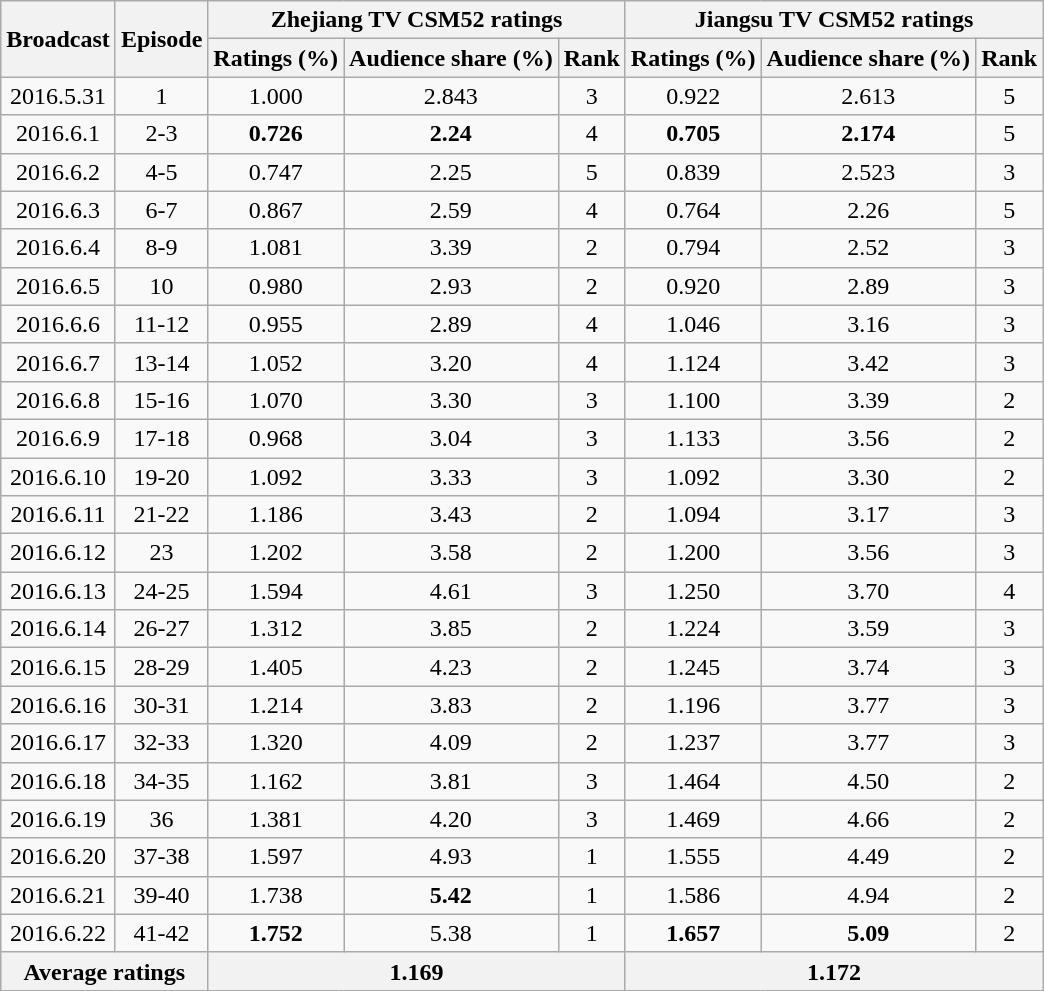<table class="wikitable sortable mw-collapsible jquery-tablesorter" style="text-align:center">
<tr>
<th colspan="1" rowspan="2"><strong>Broadcast</strong></th>
<th colspan="1" rowspan="2"><strong>Episode</strong></th>
<th colspan="3" rowspan="1"><strong>Zhejiang TV CSM52 ratings</strong></th>
<th colspan="3" rowspan="1"><strong>Jiangsu TV CSM52 ratings</strong></th>
</tr>
<tr>
<th><strong>Ratings (%)</strong></th>
<th><strong>Audience share (%)</strong></th>
<th><strong>Rank</strong></th>
<th><strong>Ratings (%)</strong></th>
<th><strong>Audience share (%)</strong></th>
<th><strong>Rank</strong></th>
</tr>
<tr>
<td>2016.5.31</td>
<td>1</td>
<td>1.000</td>
<td>2.843</td>
<td>3</td>
<td>0.922</td>
<td>2.613</td>
<td>5</td>
</tr>
<tr>
<td>2016.6.1</td>
<td>2-3</td>
<td><strong><span>0.726</span></strong></td>
<td><strong><span>2.24</span></strong></td>
<td>4</td>
<td><strong><span>0.705</span></strong></td>
<td><strong><span>2.174</span></strong></td>
<td>5</td>
</tr>
<tr>
<td>2016.6.2</td>
<td>4-5</td>
<td>0.747</td>
<td>2.25</td>
<td>5</td>
<td>0.839</td>
<td>2.523</td>
<td>3</td>
</tr>
<tr>
<td>2016.6.3</td>
<td>6-7</td>
<td>0.867</td>
<td>2.59</td>
<td>4</td>
<td>0.764</td>
<td>2.26</td>
<td>5</td>
</tr>
<tr>
<td>2016.6.4</td>
<td>8-9</td>
<td>1.081</td>
<td>3.39</td>
<td>2</td>
<td>0.794</td>
<td>2.52</td>
<td>3</td>
</tr>
<tr>
<td>2016.6.5</td>
<td>10</td>
<td>0.980</td>
<td>2.93</td>
<td>2</td>
<td>0.920</td>
<td>2.89</td>
<td>3</td>
</tr>
<tr>
<td>2016.6.6</td>
<td>11-12</td>
<td>0.955</td>
<td>2.89</td>
<td>4</td>
<td>1.046</td>
<td>3.16</td>
<td>3</td>
</tr>
<tr>
<td>2016.6.7</td>
<td>13-14</td>
<td>1.052</td>
<td>3.20</td>
<td>4</td>
<td>1.124</td>
<td>3.42</td>
<td>3</td>
</tr>
<tr>
<td>2016.6.8</td>
<td>15-16</td>
<td>1.070</td>
<td>3.30</td>
<td>3</td>
<td>1.100</td>
<td>3.39</td>
<td>2</td>
</tr>
<tr>
<td>2016.6.9</td>
<td>17-18</td>
<td>0.968</td>
<td>3.04</td>
<td>3</td>
<td>1.133</td>
<td>3.56</td>
<td>2</td>
</tr>
<tr>
<td>2016.6.10</td>
<td>19-20</td>
<td>1.092</td>
<td>3.33</td>
<td>3</td>
<td>1.092</td>
<td>3.30</td>
<td>2</td>
</tr>
<tr>
<td>2016.6.11</td>
<td>21-22</td>
<td>1.186</td>
<td>3.43</td>
<td>2</td>
<td>1.094</td>
<td>3.17</td>
<td>3</td>
</tr>
<tr>
<td>2016.6.12</td>
<td>23</td>
<td>1.202</td>
<td>3.58</td>
<td>2</td>
<td>1.200</td>
<td>3.56</td>
<td>3</td>
</tr>
<tr>
<td>2016.6.13</td>
<td>24-25</td>
<td>1.594</td>
<td>4.61</td>
<td>3</td>
<td>1.250</td>
<td>3.70</td>
<td>4</td>
</tr>
<tr>
<td>2016.6.14</td>
<td>26-27</td>
<td>1.312</td>
<td>3.85</td>
<td>2</td>
<td>1.224</td>
<td>3.59</td>
<td>3</td>
</tr>
<tr>
<td>2016.6.15</td>
<td>28-29</td>
<td>1.405</td>
<td>4.23</td>
<td>2</td>
<td>1.245</td>
<td>3.74</td>
<td>3</td>
</tr>
<tr>
<td>2016.6.16</td>
<td>30-31</td>
<td>1.214</td>
<td>3.83</td>
<td>2</td>
<td>1.196</td>
<td>3.77</td>
<td>3</td>
</tr>
<tr>
<td>2016.6.17</td>
<td>32-33</td>
<td>1.320</td>
<td>4.09</td>
<td>2</td>
<td>1.237</td>
<td>3.77</td>
<td>3</td>
</tr>
<tr>
<td>2016.6.18</td>
<td>34-35</td>
<td>1.162</td>
<td>3.81</td>
<td>3</td>
<td>1.464</td>
<td>4.50</td>
<td>2</td>
</tr>
<tr>
<td>2016.6.19</td>
<td>36</td>
<td>1.381</td>
<td>4.20</td>
<td>3</td>
<td>1.469</td>
<td>4.66</td>
<td>2</td>
</tr>
<tr>
<td>2016.6.20</td>
<td>37-38</td>
<td>1.597</td>
<td>4.93</td>
<td>1</td>
<td>1.555</td>
<td>4.49</td>
<td>2</td>
</tr>
<tr>
<td>2016.6.21</td>
<td>39-40</td>
<td>1.738</td>
<td><strong><span>5.42</span></strong></td>
<td>1</td>
<td>1.586</td>
<td>4.94</td>
<td>2</td>
</tr>
<tr>
<td>2016.6.22</td>
<td>41-42</td>
<td><strong><span>1.752</span></strong></td>
<td>5.38</td>
<td>1</td>
<td><strong><span>1.657</span></strong></td>
<td><strong><span>5.09</span></strong></td>
<td>2</td>
</tr>
<tr>
<th colspan="2" rowspan="1"><strong>Average ratings</strong></th>
<th colspan="3" rowspan="1"><strong>1.169</strong></th>
<th colspan="3" rowspan="1"><strong>1.172</strong></th>
</tr>
</table>
